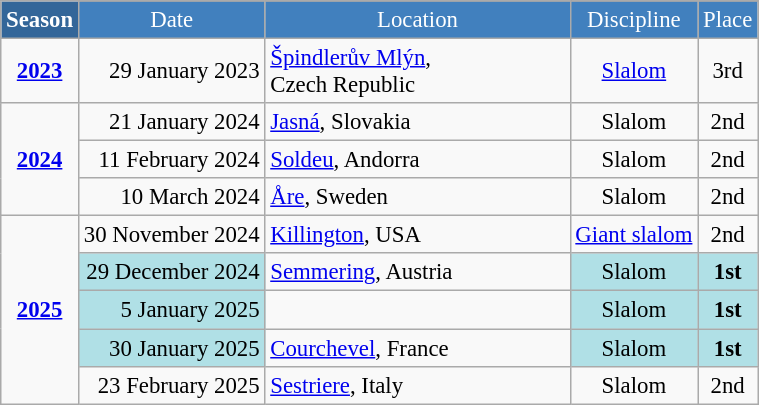<table class="wikitable" style="font-size:95%; text-align:center; border:grey solid 1px; border-collapse:collapse;" width="40%">
<tr style="background-color:#369; color:white;">
<td rowspan="2" colspan="1" width="5%"><strong>Season</strong></td>
</tr>
<tr style="background-color:#4180be; color:white;">
<td>Date</td>
<td>Location</td>
<td>Discipline</td>
<td>Place</td>
</tr>
<tr>
<td><strong><a href='#'>2023</a></strong></td>
<td align=right>29 January 2023</td>
<td align=left> <a href='#'>Špindlerův Mlýn</a>, Czech Republic</td>
<td><a href='#'>Slalom</a></td>
<td>3rd</td>
</tr>
<tr>
<td rowspan="3"><strong><a href='#'>2024</a></strong></td>
<td align=right>21 January 2024</td>
<td align=left> <a href='#'>Jasná</a>, Slovakia</td>
<td>Slalom</td>
<td>2nd</td>
</tr>
<tr>
<td align=right>11 February 2024</td>
<td align=left> <a href='#'>Soldeu</a>, Andorra</td>
<td>Slalom</td>
<td>2nd</td>
</tr>
<tr>
<td align=right>10 March 2024</td>
<td align=left> <a href='#'>Åre</a>, Sweden</td>
<td>Slalom</td>
<td>2nd</td>
</tr>
<tr>
<td rowspan="5"><a href='#'><strong>2025</strong></a></td>
<td align=right>30 November 2024</td>
<td align=left> <a href='#'>Killington</a>, USA</td>
<td><a href='#'>Giant&nbsp;slalom</a></td>
<td>2nd</td>
</tr>
<tr>
<td bgcolor="#BOEOE6" align=right>29 December 2024</td>
<td align=left> <a href='#'>Semmering</a>, Austria</td>
<td bgcolor="#BOEOE6">Slalom</td>
<td bgcolor="#BOEOE6"><strong>1st</strong></td>
</tr>
<tr>
<td bgcolor="#BOEOE6" align=right>5 January 2025</td>
<td align=left></td>
<td bgcolor="#BOEOE6">Slalom</td>
<td bgcolor="#BOEOE6"><strong>1st</strong></td>
</tr>
<tr>
<td bgcolor="#BOEOE6" align=right>30 January 2025</td>
<td align=left> <a href='#'>Courchevel</a>, France</td>
<td bgcolor="#BOEOE6">Slalom</td>
<td bgcolor="#BOEOE6"><strong>1st</strong></td>
</tr>
<tr>
<td align=right>23 February 2025</td>
<td align=left> <a href='#'>Sestriere</a>, Italy</td>
<td>Slalom</td>
<td>2nd</td>
</tr>
</table>
